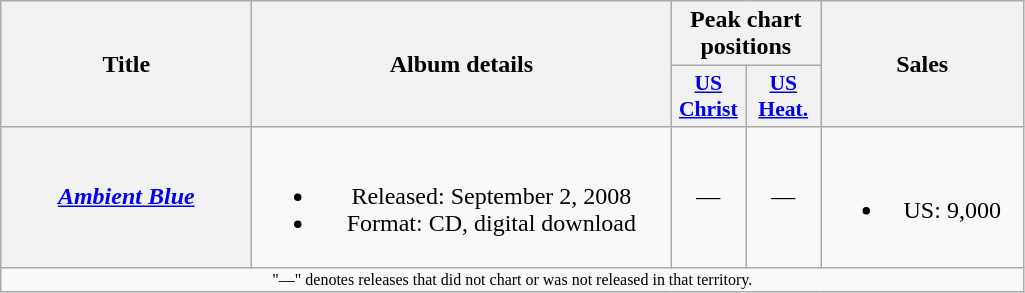<table class="wikitable plainrowheaders" style="text-align:center;">
<tr>
<th scope="col" rowspan="2" style="width:10em;">Title</th>
<th scope="col" rowspan="2" style="width:17em;">Album details</th>
<th scope="col" colspan="2">Peak chart positions</th>
<th scope="col" rowspan="2" style="width:8em;">Sales</th>
</tr>
<tr>
<th scope="col" style="width:3em;font-size:90%;"><a href='#'>US<br>Christ</a><br></th>
<th scope="col" style="width:3em;font-size:90%;"><a href='#'>US<br>Heat.</a><br></th>
</tr>
<tr>
<th scope="row"><em><a href='#'>Ambient Blue</a></em></th>
<td><br><ul><li>Released: September 2, 2008</li><li>Format: CD, digital download</li></ul></td>
<td>—</td>
<td>—</td>
<td><br><ul><li>US: 9,000</li></ul></td>
</tr>
<tr>
<td colspan="10" style="font-size:8pt">"—" denotes releases that did not chart or was not released in that territory.</td>
</tr>
</table>
